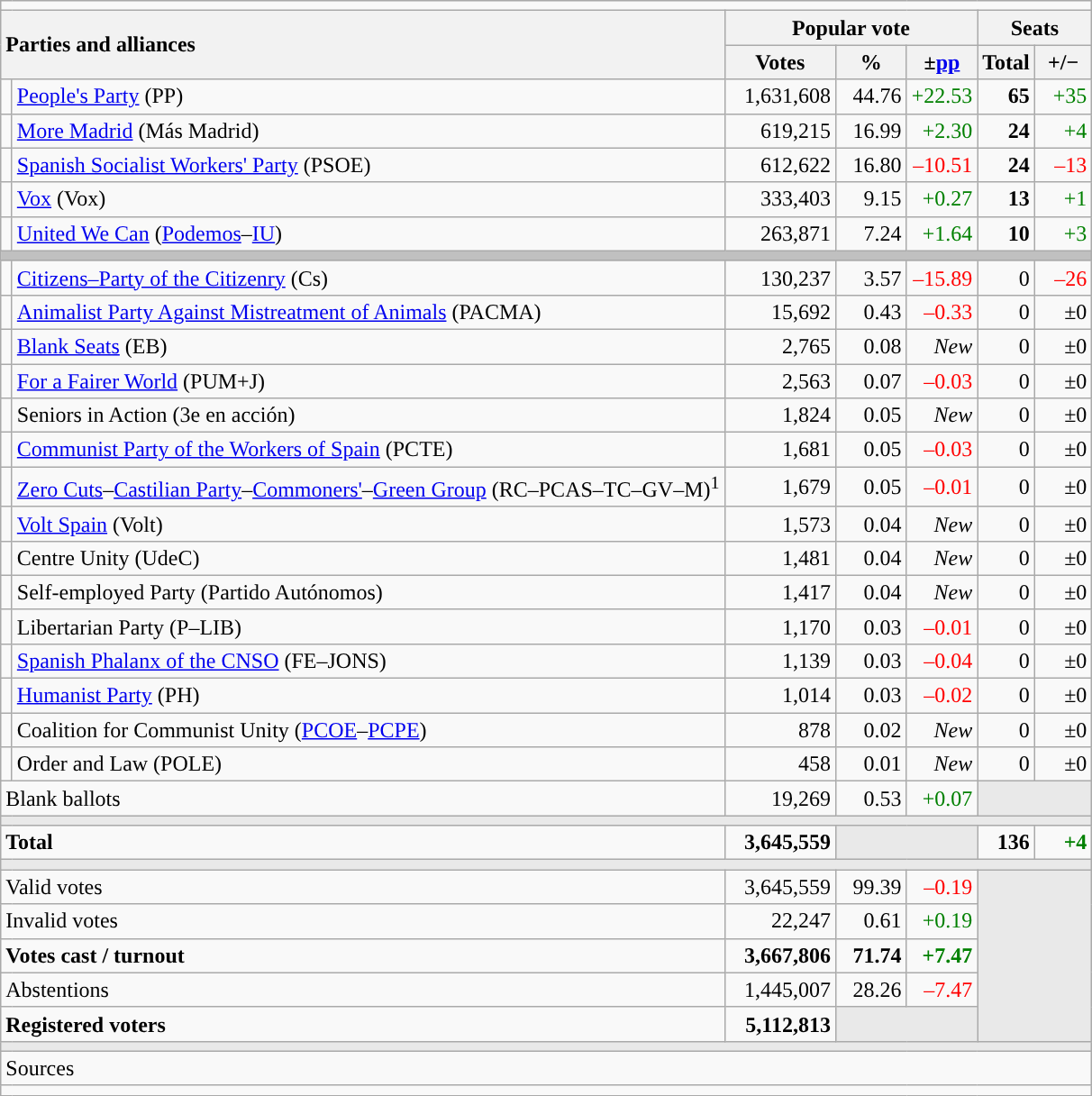<table class="wikitable" style="text-align:right;">
<tr>
<td colspan="7"></td>
</tr>
<tr>
<th style="text-align:left;" rowspan="2" colspan="2" width="525">Parties and alliances</th>
<th colspan="3">Popular vote</th>
<th colspan="2">Seats</th>
</tr>
<tr>
<th width="75">Votes</th>
<th width="45">%</th>
<th width="45">±<a href='#'>pp</a></th>
<th width="35">Total</th>
<th width="35">+/−</th>
</tr>
<tr>
<td width="1" style="color:inherit;background:"></td>
<td align="left"><a href='#'>People's Party</a> (PP)</td>
<td>1,631,608</td>
<td>44.76</td>
<td style="color:green;">+22.53</td>
<td><strong>65</strong></td>
<td style="color:green;">+35</td>
</tr>
<tr>
<td style="color:inherit;background:"></td>
<td align="left"><a href='#'>More Madrid</a> (Más Madrid)</td>
<td>619,215</td>
<td>16.99</td>
<td style="color:green;">+2.30</td>
<td><strong>24</strong></td>
<td style="color:green;">+4</td>
</tr>
<tr>
<td style="color:inherit;background:"></td>
<td align="left"><a href='#'>Spanish Socialist Workers' Party</a> (PSOE)</td>
<td>612,622</td>
<td>16.80</td>
<td style="color:red;">–10.51</td>
<td><strong>24</strong></td>
<td style="color:red;">–13</td>
</tr>
<tr>
<td style="color:inherit;background:"></td>
<td align="left"><a href='#'>Vox</a> (Vox)</td>
<td>333,403</td>
<td>9.15</td>
<td style="color:green;">+0.27</td>
<td><strong>13</strong></td>
<td style="color:green;">+1</td>
</tr>
<tr>
<td style="color:inherit;background:"></td>
<td align="left"><a href='#'>United We Can</a> (<a href='#'>Podemos</a>–<a href='#'>IU</a>)</td>
<td>263,871</td>
<td>7.24</td>
<td style="color:green;">+1.64</td>
<td><strong>10</strong></td>
<td style="color:green;">+3</td>
</tr>
<tr>
<td colspan="7" bgcolor="#C0C0C0"></td>
</tr>
<tr>
<td style="color:inherit;background:"></td>
<td align="left"><a href='#'>Citizens–Party of the Citizenry</a> (Cs)</td>
<td>130,237</td>
<td>3.57</td>
<td style="color:red;">–15.89</td>
<td>0</td>
<td style="color:red;">–26</td>
</tr>
<tr>
<td style="color:inherit;background:"></td>
<td align="left"><a href='#'>Animalist Party Against Mistreatment of Animals</a> (PACMA)</td>
<td>15,692</td>
<td>0.43</td>
<td style="color:red;">–0.33</td>
<td>0</td>
<td>±0</td>
</tr>
<tr>
<td style="color:inherit;background:"></td>
<td align="left"><a href='#'>Blank Seats</a> (EB)</td>
<td>2,765</td>
<td>0.08</td>
<td><em>New</em></td>
<td>0</td>
<td>±0</td>
</tr>
<tr>
<td style="color:inherit;background:"></td>
<td align="left"><a href='#'>For a Fairer World</a> (PUM+J)</td>
<td>2,563</td>
<td>0.07</td>
<td style="color:red;">–0.03</td>
<td>0</td>
<td>±0</td>
</tr>
<tr>
<td style="color:inherit;background:"></td>
<td align="left">Seniors in Action (3e en acción)</td>
<td>1,824</td>
<td>0.05</td>
<td><em>New</em></td>
<td>0</td>
<td>±0</td>
</tr>
<tr>
<td style="color:inherit;background:"></td>
<td align="left"><a href='#'>Communist Party of the Workers of Spain</a> (PCTE)</td>
<td>1,681</td>
<td>0.05</td>
<td style="color:red;">–0.03</td>
<td>0</td>
<td>±0</td>
</tr>
<tr>
<td style="color:inherit;background:"></td>
<td align="left"><a href='#'>Zero Cuts</a>–<a href='#'>Castilian Party</a>–<a href='#'>Commoners'</a>–<a href='#'>Green Group</a> (RC–PCAS–TC–GV–M)<sup>1</sup></td>
<td>1,679</td>
<td>0.05</td>
<td style="color:red;">–0.01</td>
<td>0</td>
<td>±0</td>
</tr>
<tr>
<td style="color:inherit;background:"></td>
<td align="left"><a href='#'>Volt Spain</a> (Volt)</td>
<td>1,573</td>
<td>0.04</td>
<td><em>New</em></td>
<td>0</td>
<td>±0</td>
</tr>
<tr>
<td style="color:inherit;background:"></td>
<td align="left">Centre Unity (UdeC)</td>
<td>1,481</td>
<td>0.04</td>
<td><em>New</em></td>
<td>0</td>
<td>±0</td>
</tr>
<tr>
<td style="color:inherit;background:"></td>
<td align="left">Self-employed Party (Partido Autónomos)</td>
<td>1,417</td>
<td>0.04</td>
<td><em>New</em></td>
<td>0</td>
<td>±0</td>
</tr>
<tr>
<td style="color:inherit;background:"></td>
<td align="left">Libertarian Party (P–LIB)</td>
<td>1,170</td>
<td>0.03</td>
<td style="color:red;">–0.01</td>
<td>0</td>
<td>±0</td>
</tr>
<tr>
<td style="color:inherit;background:"></td>
<td align="left"><a href='#'>Spanish Phalanx of the CNSO</a> (FE–JONS)</td>
<td>1,139</td>
<td>0.03</td>
<td style="color:red;">–0.04</td>
<td>0</td>
<td>±0</td>
</tr>
<tr>
<td style="color:inherit;background:"></td>
<td align="left"><a href='#'>Humanist Party</a> (PH)</td>
<td>1,014</td>
<td>0.03</td>
<td style="color:red;">–0.02</td>
<td>0</td>
<td>±0</td>
</tr>
<tr>
<td style="color:inherit;background:"></td>
<td align="left">Coalition for Communist Unity (<a href='#'>PCOE</a>–<a href='#'>PCPE</a>)</td>
<td>878</td>
<td>0.02</td>
<td><em>New</em></td>
<td>0</td>
<td>±0</td>
</tr>
<tr>
<td style="color:inherit;background:"></td>
<td align="left">Order and Law (POLE)</td>
<td>458</td>
<td>0.01</td>
<td><em>New</em></td>
<td>0</td>
<td>±0</td>
</tr>
<tr>
<td align="left" colspan="2">Blank ballots</td>
<td>19,269</td>
<td>0.53</td>
<td style="color:green;">+0.07</td>
<td bgcolor="#E9E9E9" colspan="2"></td>
</tr>
<tr>
<td colspan="7" bgcolor="#E9E9E9"></td>
</tr>
<tr style="font-weight:bold;">
<td align="left" colspan="2">Total</td>
<td>3,645,559</td>
<td bgcolor="#E9E9E9" colspan="2"></td>
<td>136</td>
<td style="color:green;">+4</td>
</tr>
<tr>
<td colspan="7" bgcolor="#E9E9E9"></td>
</tr>
<tr>
<td align="left" colspan="2">Valid votes</td>
<td>3,645,559</td>
<td>99.39</td>
<td style="color:red;">–0.19</td>
<td bgcolor="#E9E9E9" colspan="2" rowspan="5"></td>
</tr>
<tr>
<td align="left" colspan="2">Invalid votes</td>
<td>22,247</td>
<td>0.61</td>
<td style="color:green;">+0.19</td>
</tr>
<tr style="font-weight:bold;">
<td align="left" colspan="2">Votes cast / turnout</td>
<td>3,667,806</td>
<td>71.74</td>
<td style="color:green;">+7.47</td>
</tr>
<tr>
<td align="left" colspan="2">Abstentions</td>
<td>1,445,007</td>
<td>28.26</td>
<td style="color:red;">–7.47</td>
</tr>
<tr style="font-weight:bold;">
<td align="left" colspan="2">Registered voters</td>
<td>5,112,813</td>
<td bgcolor="#E9E9E9" colspan="2"></td>
</tr>
<tr>
<td colspan="7" bgcolor="#E9E9E9"></td>
</tr>
<tr>
<td align="left" colspan="7">Sources</td>
</tr>
<tr>
<td colspan="7" style="text-align:left; max-width:790px;"></td>
</tr>
</table>
